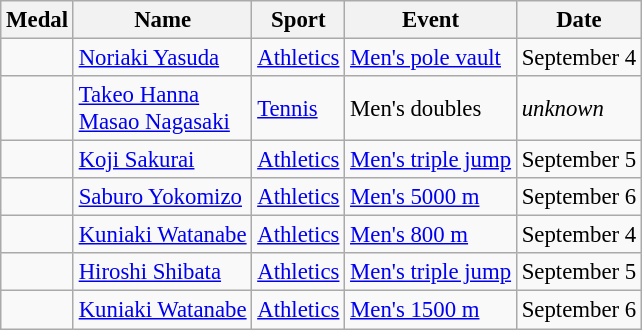<table class="wikitable sortable" style="font-size: 95%;">
<tr>
<th>Medal</th>
<th>Name</th>
<th>Sport</th>
<th>Event</th>
<th>Date</th>
</tr>
<tr>
<td></td>
<td><a href='#'>Noriaki Yasuda</a></td>
<td><a href='#'>Athletics</a></td>
<td><a href='#'>Men's pole vault</a></td>
<td>September 4</td>
</tr>
<tr>
<td></td>
<td><a href='#'>Takeo Hanna</a><br><a href='#'>Masao Nagasaki</a></td>
<td><a href='#'>Tennis</a></td>
<td>Men's doubles</td>
<td><em>unknown</em></td>
</tr>
<tr>
<td></td>
<td><a href='#'>Koji Sakurai</a></td>
<td><a href='#'>Athletics</a></td>
<td><a href='#'>Men's triple jump</a></td>
<td>September 5</td>
</tr>
<tr>
<td></td>
<td><a href='#'>Saburo Yokomizo</a></td>
<td><a href='#'>Athletics</a></td>
<td><a href='#'>Men's 5000 m</a></td>
<td>September 6</td>
</tr>
<tr>
<td></td>
<td><a href='#'>Kuniaki Watanabe</a></td>
<td><a href='#'>Athletics</a></td>
<td><a href='#'>Men's 800 m</a></td>
<td>September 4</td>
</tr>
<tr>
<td></td>
<td><a href='#'>Hiroshi Shibata</a></td>
<td><a href='#'>Athletics</a></td>
<td><a href='#'>Men's triple jump</a></td>
<td>September 5</td>
</tr>
<tr>
<td></td>
<td><a href='#'>Kuniaki Watanabe</a></td>
<td><a href='#'>Athletics</a></td>
<td><a href='#'>Men's 1500 m</a></td>
<td>September 6</td>
</tr>
</table>
